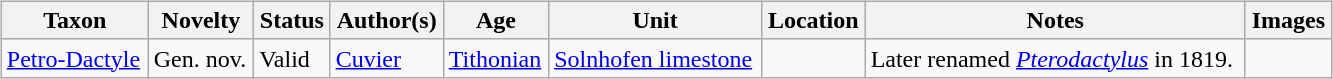<table border="0" style="background:transparent;" style="width: 100%;">
<tr>
<th width="90%"></th>
<th width="5%"></th>
<th width="5%"></th>
</tr>
<tr>
<td style="border:0px" valign="top"><br><table class="wikitable sortable" align="center" width="100%">
<tr>
<th>Taxon</th>
<th>Novelty</th>
<th>Status</th>
<th>Author(s)</th>
<th>Age</th>
<th>Unit</th>
<th>Location</th>
<th>Notes</th>
<th>Images</th>
</tr>
<tr>
<td><a href='#'> Petro-Dactyle</a></td>
<td>Gen. nov.</td>
<td>Valid</td>
<td><a href='#'>Cuvier</a></td>
<td><a href='#'>Tithonian</a></td>
<td><a href='#'>Solnhofen limestone</a></td>
<td></td>
<td>Later renamed <em><a href='#'>Pterodactylus</a></em> in 1819.</td>
<td></td>
</tr>
</table>
</td>
</tr>
</table>
